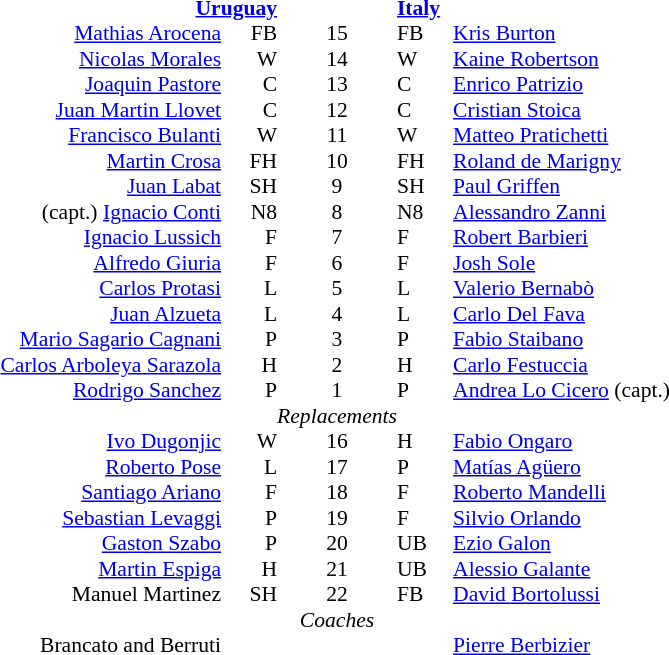<table width="100%" style="font-size: 90%; " cellspacing="0" cellpadding="0" align=center>
<tr>
<td width=41%; text-align=right></td>
<td width=3%; text-align:right></td>
<td width=4%; text-align:center></td>
<td width=3%; text-align:left></td>
<td width=49%; text-align:left></td>
</tr>
<tr>
<td colspan=2 align=right><strong><a href='#'>Uruguay</a></strong></td>
<td></td>
<td colspan=2><strong><a href='#'>Italy</a></strong></td>
</tr>
<tr>
<td align=right><a href='#'>Mathias Arocena</a></td>
<td align=right>FB</td>
<td align=center>15</td>
<td>FB</td>
<td><a href='#'>Kris Burton</a></td>
</tr>
<tr>
<td align=right><a href='#'>Nicolas Morales</a></td>
<td align=right>W</td>
<td align=center>14</td>
<td>W</td>
<td><a href='#'>Kaine Robertson</a></td>
</tr>
<tr>
<td align=right><a href='#'>Joaquin Pastore</a></td>
<td align=right>C</td>
<td align=center>13</td>
<td>C</td>
<td><a href='#'>Enrico Patrizio</a></td>
</tr>
<tr>
<td align=right><a href='#'>Juan Martin Llovet</a></td>
<td align=right>C</td>
<td align=center>12</td>
<td>C</td>
<td><a href='#'>Cristian Stoica</a></td>
</tr>
<tr>
<td align=right><a href='#'>Francisco Bulanti</a></td>
<td align=right>W</td>
<td align=center>11</td>
<td>W</td>
<td><a href='#'>Matteo Pratichetti</a></td>
</tr>
<tr>
<td align=right><a href='#'>Martin Crosa</a></td>
<td align=right>FH</td>
<td align=center>10</td>
<td>FH</td>
<td><a href='#'>Roland de Marigny</a></td>
</tr>
<tr>
<td align=right><a href='#'>Juan Labat</a></td>
<td align=right>SH</td>
<td align=center>9</td>
<td>SH</td>
<td><a href='#'>Paul Griffen</a></td>
</tr>
<tr>
<td align=right>(capt.) <a href='#'>Ignacio Conti</a></td>
<td align=right>N8</td>
<td align=center>8</td>
<td>N8</td>
<td><a href='#'>Alessandro Zanni</a></td>
</tr>
<tr>
<td align=right><a href='#'>Ignacio Lussich</a></td>
<td align=right>F</td>
<td align=center>7</td>
<td>F</td>
<td><a href='#'>Robert Barbieri</a></td>
</tr>
<tr>
<td align=right><a href='#'>Alfredo Giuria</a></td>
<td align=right>F</td>
<td align=center>6</td>
<td>F</td>
<td><a href='#'>Josh Sole</a></td>
</tr>
<tr>
<td align=right><a href='#'>Carlos Protasi</a></td>
<td align=right>L</td>
<td align=center>5</td>
<td>L</td>
<td><a href='#'>Valerio Bernabò</a></td>
</tr>
<tr>
<td align=right><a href='#'>Juan Alzueta</a> </td>
<td align=right>L</td>
<td align=center>4</td>
<td>L</td>
<td><a href='#'>Carlo Del Fava</a></td>
</tr>
<tr>
<td align=right><a href='#'>Mario Sagario Cagnani</a></td>
<td align=right>P</td>
<td align=center>3</td>
<td>P</td>
<td><a href='#'>Fabio Staibano</a></td>
</tr>
<tr>
<td align=right><a href='#'>Carlos Arboleya Sarazola</a></td>
<td align=right>H</td>
<td align=center>2</td>
<td>H</td>
<td><a href='#'>Carlo Festuccia</a></td>
</tr>
<tr>
<td align=right><a href='#'>Rodrigo Sanchez</a></td>
<td align=right>P</td>
<td align=center>1</td>
<td>P</td>
<td><a href='#'>Andrea Lo Cicero</a> (capt.)</td>
</tr>
<tr>
<td></td>
<td></td>
<td align=center><em>Replacements</em></td>
<td></td>
<td></td>
</tr>
<tr>
<td align=right> <a href='#'>Ivo Dugonjic</a></td>
<td align=right>W</td>
<td align=center>16</td>
<td>H</td>
<td><a href='#'>Fabio Ongaro</a> </td>
</tr>
<tr>
<td align=right> <a href='#'>Roberto Pose</a></td>
<td align=right>L</td>
<td align=center>17</td>
<td>P</td>
<td><a href='#'>Matías Agüero</a> </td>
</tr>
<tr>
<td align=right> <a href='#'>Santiago Ariano</a></td>
<td align=right>F</td>
<td align=center>18</td>
<td>F</td>
<td><a href='#'>Roberto Mandelli</a> </td>
</tr>
<tr>
<td align=right> <a href='#'>Sebastian Levaggi</a></td>
<td align=right>P</td>
<td align=center>19</td>
<td>F</td>
<td><a href='#'>Silvio Orlando</a> </td>
</tr>
<tr>
<td align=right> <a href='#'>Gaston Szabo</a></td>
<td align=right>P</td>
<td align=center>20</td>
<td>UB</td>
<td><a href='#'>Ezio Galon</a> </td>
</tr>
<tr>
<td align=right> <a href='#'>Martin Espiga</a></td>
<td align=right>H</td>
<td align=center>21</td>
<td>UB</td>
<td><a href='#'>Alessio Galante</a> </td>
</tr>
<tr>
<td align=right> Manuel Martinez</td>
<td align=right>SH</td>
<td align=center>22</td>
<td>FB</td>
<td><a href='#'>David Bortolussi</a> </td>
</tr>
<tr>
<td></td>
<td></td>
<td align=center><em>Coaches</em></td>
<td></td>
<td></td>
</tr>
<tr>
<td align=right> Brancato and Berruti</td>
<td></td>
<td></td>
<td></td>
<td><a href='#'>Pierre Berbizier</a> </td>
</tr>
</table>
